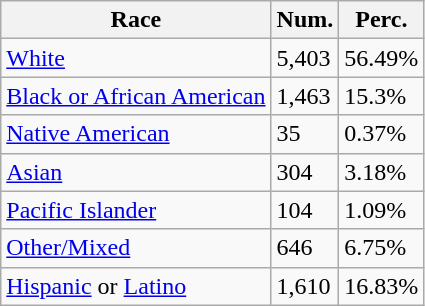<table class="wikitable">
<tr>
<th>Race</th>
<th>Num.</th>
<th>Perc.</th>
</tr>
<tr>
<td><a href='#'>White</a></td>
<td>5,403</td>
<td>56.49%</td>
</tr>
<tr>
<td><a href='#'>Black or African American</a></td>
<td>1,463</td>
<td>15.3%</td>
</tr>
<tr>
<td><a href='#'>Native American</a></td>
<td>35</td>
<td>0.37%</td>
</tr>
<tr>
<td><a href='#'>Asian</a></td>
<td>304</td>
<td>3.18%</td>
</tr>
<tr>
<td><a href='#'>Pacific Islander</a></td>
<td>104</td>
<td>1.09%</td>
</tr>
<tr>
<td><a href='#'>Other/Mixed</a></td>
<td>646</td>
<td>6.75%</td>
</tr>
<tr>
<td><a href='#'>Hispanic</a> or <a href='#'>Latino</a></td>
<td>1,610</td>
<td>16.83%</td>
</tr>
</table>
